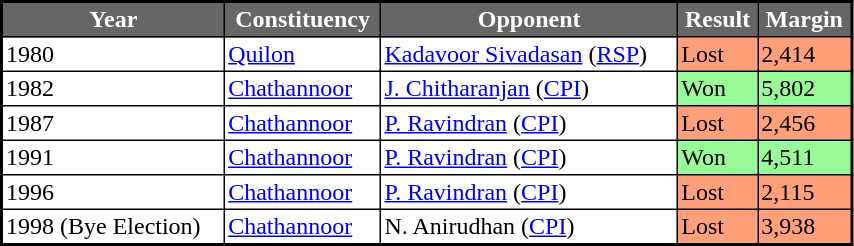<table width="45%" cellpadding="2" cellspacing="0" border="1" style="border-collapse: collapse; border: 2px #000000 solid" style="font-size: 94%;">
<tr>
<th style="background-color:#666666; color:white">Year</th>
<th style="background-color:#666666; color:white">Constituency</th>
<th style="background-color:#666666; color:white">Opponent</th>
<th style="background-color:#666666; color:white">Result</th>
<th style="background-color:#666666; color:white">Margin</th>
</tr>
<tr --->
<td>1980</td>
<td><a href='#'>Quilon</a></td>
<td><a href='#'>Kadavoor Sivadasan</a> (<a href='#'>RSP</a>)</td>
<td style="background: #FFA07A;">Lost</td>
<td style="background: #FFA07A;">2,414</td>
</tr>
<tr --->
<td>1982</td>
<td><a href='#'>Chathannoor</a></td>
<td><a href='#'>J. Chitharanjan</a> (<a href='#'>CPI</a>)</td>
<td style="background: #98FB98;">Won</td>
<td style="background: #98FB98;">5,802</td>
</tr>
<tr --->
<td>1987</td>
<td><a href='#'>Chathannoor</a></td>
<td><a href='#'>P. Ravindran</a> (<a href='#'>CPI</a>)</td>
<td style="background: #FFA07A;">Lost</td>
<td style="background: #FFA07A;">2,456</td>
</tr>
<tr --->
<td>1991</td>
<td><a href='#'>Chathannoor</a></td>
<td><a href='#'>P. Ravindran</a> (<a href='#'>CPI</a>)</td>
<td style="background: #98FB98;">Won</td>
<td style="background: #98FB98;">4,511</td>
</tr>
<tr --->
<td>1996</td>
<td><a href='#'>Chathannoor</a></td>
<td><a href='#'>P. Ravindran</a> (<a href='#'>CPI</a>)</td>
<td style="background: #FFA07A;">Lost</td>
<td style="background: #FFA07A;">2,115</td>
</tr>
<tr --->
<td>1998 (Bye Election)</td>
<td><a href='#'>Chathannoor</a></td>
<td>N. Anirudhan (<a href='#'>CPI</a>)</td>
<td style="background: #FFA07A;">Lost</td>
<td style="background: #FFA07A;">3,938</td>
</tr>
</table>
